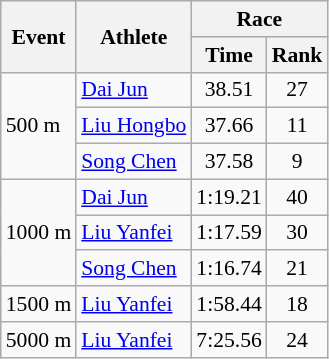<table class="wikitable" border="1" style="font-size:90%">
<tr>
<th rowspan=2>Event</th>
<th rowspan=2>Athlete</th>
<th colspan=2>Race</th>
</tr>
<tr>
<th>Time</th>
<th>Rank</th>
</tr>
<tr>
<td rowspan=3>500 m</td>
<td><a href='#'>Dai Jun</a></td>
<td align=center>38.51</td>
<td align=center>27</td>
</tr>
<tr>
<td><a href='#'>Liu Hongbo</a></td>
<td align=center>37.66</td>
<td align=center>11</td>
</tr>
<tr>
<td><a href='#'>Song Chen</a></td>
<td align=center>37.58</td>
<td align=center>9</td>
</tr>
<tr>
<td rowspan=3>1000 m</td>
<td><a href='#'>Dai Jun</a></td>
<td align=center>1:19.21</td>
<td align=center>40</td>
</tr>
<tr>
<td><a href='#'>Liu Yanfei</a></td>
<td align=center>1:17.59</td>
<td align=center>30</td>
</tr>
<tr>
<td><a href='#'>Song Chen</a></td>
<td align=center>1:16.74</td>
<td align=center>21</td>
</tr>
<tr>
<td>1500 m</td>
<td><a href='#'>Liu Yanfei</a></td>
<td align=center>1:58.44</td>
<td align=center>18</td>
</tr>
<tr>
<td>5000 m</td>
<td><a href='#'>Liu Yanfei</a></td>
<td align=center>7:25.56</td>
<td align=center>24</td>
</tr>
</table>
